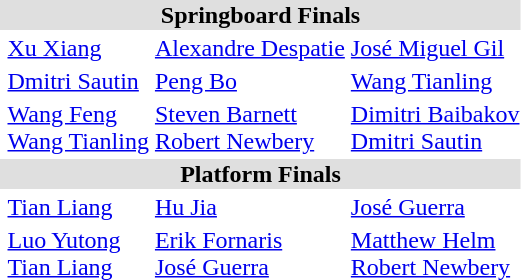<table>
<tr bgcolor="DFDFDF">
<td colspan="4" align="center"><strong>Springboard Finals</strong></td>
</tr>
<tr>
<th scope=row style="text-align:left"></th>
<td><a href='#'>Xu Xiang</a><br><small></small></td>
<td><a href='#'>Alexandre Despatie</a><br><small></small></td>
<td><a href='#'>José Miguel Gil</a><br><small></small></td>
</tr>
<tr>
<th scope=row style="text-align:left"></th>
<td><a href='#'>Dmitri Sautin</a><br><small></small></td>
<td><a href='#'>Peng Bo</a><br><small></small></td>
<td><a href='#'>Wang Tianling</a><br><small></small></td>
</tr>
<tr>
<th scope=row style="text-align:left"></th>
<td><a href='#'>Wang Feng</a><br><a href='#'>Wang Tianling</a><br><small></small></td>
<td><a href='#'>Steven Barnett</a><br><a href='#'>Robert Newbery</a><br><small></small></td>
<td><a href='#'>Dimitri Baibakov</a><br><a href='#'>Dmitri Sautin</a><br><small></small></td>
</tr>
<tr bgcolor="DFDFDF">
<td colspan="4" align="center"><strong>Platform Finals</strong></td>
</tr>
<tr>
<th scope=row style="text-align:left"></th>
<td><a href='#'>Tian Liang</a><br><small></small></td>
<td><a href='#'>Hu Jia</a><br><small></small></td>
<td><a href='#'>José Guerra</a><br><small></small></td>
</tr>
<tr>
<th scope=row style="text-align:left"></th>
<td><a href='#'>Luo Yutong</a><br><a href='#'>Tian Liang</a><br><small></small></td>
<td><a href='#'>Erik Fornaris</a><br><a href='#'>José Guerra</a><br><small></small></td>
<td><a href='#'>Matthew Helm</a><br><a href='#'>Robert Newbery</a><br><small></small></td>
</tr>
</table>
